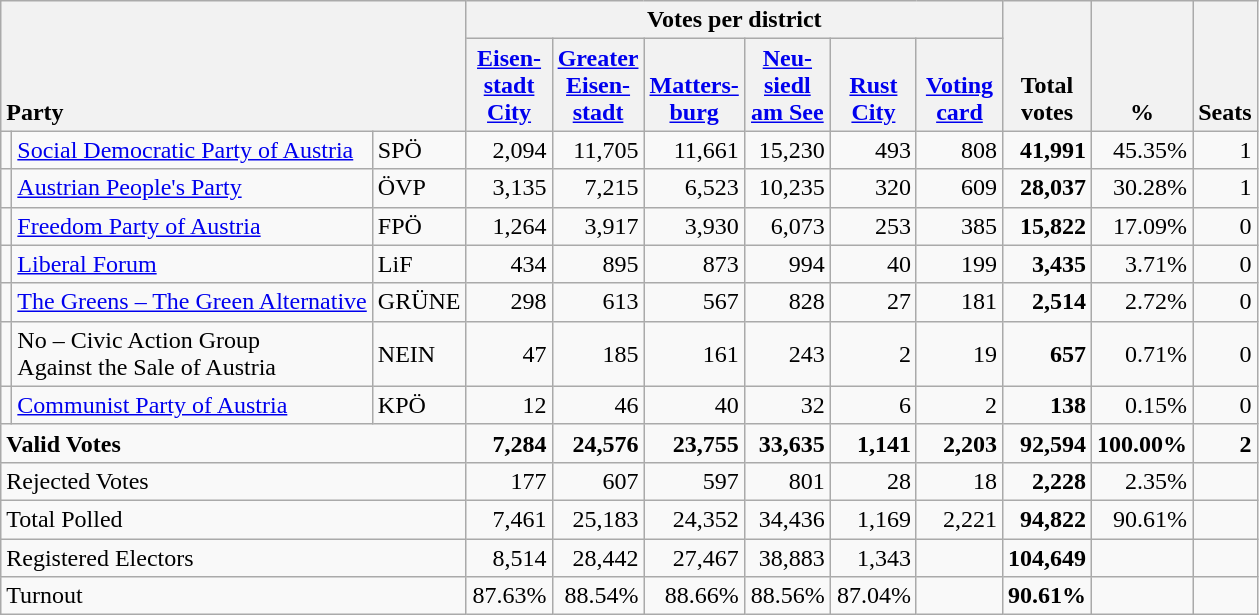<table class="wikitable" border="1" style="text-align:right;">
<tr>
<th style="text-align:left;" valign=bottom rowspan=2 colspan=3>Party</th>
<th colspan=6>Votes per district</th>
<th align=center valign=bottom rowspan=2 width="50">Total<br>votes</th>
<th align=center valign=bottom rowspan=2 width="50">%</th>
<th align=center valign=bottom rowspan=2>Seats</th>
</tr>
<tr>
<th align=center valign=bottom width="50"><a href='#'>Eisen-<br>stadt<br>City</a></th>
<th align=center valign=bottom width="50"><a href='#'>Greater<br>Eisen-<br>stadt</a></th>
<th align=center valign=bottom width="50"><a href='#'>Matters-<br>burg</a></th>
<th align=center valign=bottom width="50"><a href='#'>Neu-<br>siedl<br>am See</a></th>
<th align=center valign=bottom width="50"><a href='#'>Rust<br>City</a></th>
<th align=center valign=bottom width="50"><a href='#'>Voting<br>card</a></th>
</tr>
<tr>
<td></td>
<td align=left><a href='#'>Social Democratic Party of Austria</a></td>
<td align=left>SPÖ</td>
<td>2,094</td>
<td>11,705</td>
<td>11,661</td>
<td>15,230</td>
<td>493</td>
<td>808</td>
<td><strong>41,991</strong></td>
<td>45.35%</td>
<td>1</td>
</tr>
<tr>
<td></td>
<td align=left><a href='#'>Austrian People's Party</a></td>
<td align=left>ÖVP</td>
<td>3,135</td>
<td>7,215</td>
<td>6,523</td>
<td>10,235</td>
<td>320</td>
<td>609</td>
<td><strong>28,037</strong></td>
<td>30.28%</td>
<td>1</td>
</tr>
<tr>
<td></td>
<td align=left><a href='#'>Freedom Party of Austria</a></td>
<td align=left>FPÖ</td>
<td>1,264</td>
<td>3,917</td>
<td>3,930</td>
<td>6,073</td>
<td>253</td>
<td>385</td>
<td><strong>15,822</strong></td>
<td>17.09%</td>
<td>0</td>
</tr>
<tr>
<td></td>
<td align=left><a href='#'>Liberal Forum</a></td>
<td align=left>LiF</td>
<td>434</td>
<td>895</td>
<td>873</td>
<td>994</td>
<td>40</td>
<td>199</td>
<td><strong>3,435</strong></td>
<td>3.71%</td>
<td>0</td>
</tr>
<tr>
<td></td>
<td align=left style="white-space: nowrap;"><a href='#'>The Greens – The Green Alternative</a></td>
<td align=left>GRÜNE</td>
<td>298</td>
<td>613</td>
<td>567</td>
<td>828</td>
<td>27</td>
<td>181</td>
<td><strong>2,514</strong></td>
<td>2.72%</td>
<td>0</td>
</tr>
<tr>
<td></td>
<td align=left>No – Civic Action Group<br>Against the Sale of Austria</td>
<td align=left>NEIN</td>
<td>47</td>
<td>185</td>
<td>161</td>
<td>243</td>
<td>2</td>
<td>19</td>
<td><strong>657</strong></td>
<td>0.71%</td>
<td>0</td>
</tr>
<tr>
<td></td>
<td align=left><a href='#'>Communist Party of Austria</a></td>
<td align=left>KPÖ</td>
<td>12</td>
<td>46</td>
<td>40</td>
<td>32</td>
<td>6</td>
<td>2</td>
<td><strong>138</strong></td>
<td>0.15%</td>
<td>0</td>
</tr>
<tr style="font-weight:bold">
<td align=left colspan=3>Valid Votes</td>
<td>7,284</td>
<td>24,576</td>
<td>23,755</td>
<td>33,635</td>
<td>1,141</td>
<td>2,203</td>
<td>92,594</td>
<td>100.00%</td>
<td>2</td>
</tr>
<tr>
<td align=left colspan=3>Rejected Votes</td>
<td>177</td>
<td>607</td>
<td>597</td>
<td>801</td>
<td>28</td>
<td>18</td>
<td><strong>2,228</strong></td>
<td>2.35%</td>
<td></td>
</tr>
<tr>
<td align=left colspan=3>Total Polled</td>
<td>7,461</td>
<td>25,183</td>
<td>24,352</td>
<td>34,436</td>
<td>1,169</td>
<td>2,221</td>
<td><strong>94,822</strong></td>
<td>90.61%</td>
<td></td>
</tr>
<tr>
<td align=left colspan=3>Registered Electors</td>
<td>8,514</td>
<td>28,442</td>
<td>27,467</td>
<td>38,883</td>
<td>1,343</td>
<td></td>
<td><strong>104,649</strong></td>
<td></td>
<td></td>
</tr>
<tr>
<td align=left colspan=3>Turnout</td>
<td>87.63%</td>
<td>88.54%</td>
<td>88.66%</td>
<td>88.56%</td>
<td>87.04%</td>
<td></td>
<td><strong>90.61%</strong></td>
<td></td>
<td></td>
</tr>
</table>
